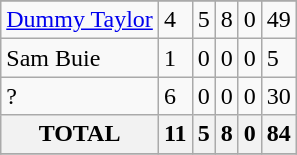<table class="wikitable">
<tr>
</tr>
<tr>
<td><a href='#'>Dummy Taylor</a></td>
<td>4</td>
<td>5</td>
<td>8</td>
<td>0</td>
<td>49</td>
</tr>
<tr>
<td>Sam Buie</td>
<td>1</td>
<td>0</td>
<td>0</td>
<td>0</td>
<td>5</td>
</tr>
<tr>
<td>?</td>
<td>6</td>
<td>0</td>
<td>0</td>
<td>0</td>
<td>30</td>
</tr>
<tr>
<th>TOTAL</th>
<th>11</th>
<th>5</th>
<th>8</th>
<th>0</th>
<th>84</th>
</tr>
<tr>
</tr>
</table>
